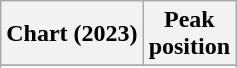<table class="wikitable sortable plainrowheaders" style="text-align:center">
<tr>
<th scope="col">Chart (2023)</th>
<th scope="col">Peak<br>position</th>
</tr>
<tr>
</tr>
<tr>
</tr>
</table>
